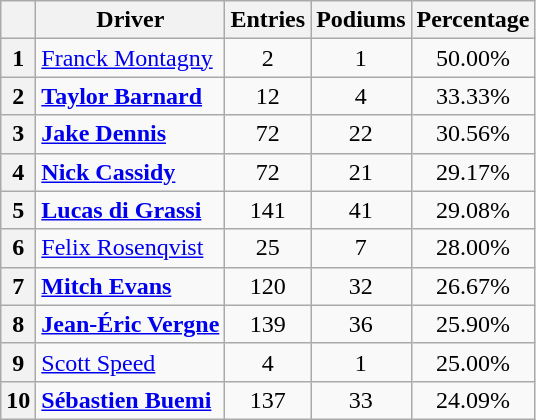<table class="wikitable" style="text-align:center">
<tr>
<th></th>
<th>Driver</th>
<th>Entries</th>
<th>Podiums</th>
<th>Percentage</th>
</tr>
<tr>
<th rowspan=1>1</th>
<td align=left> <a href='#'>Franck Montagny</a></td>
<td>2</td>
<td>1</td>
<td rowspan=1>50.00%</td>
</tr>
<tr>
<th>2</th>
<td align=left> <strong><a href='#'>Taylor Barnard</a></strong></td>
<td>12</td>
<td>4</td>
<td>33.33%</td>
</tr>
<tr>
<th>3</th>
<td align="left"> <strong><a href='#'>Jake Dennis</a></strong></td>
<td>72</td>
<td>22</td>
<td>30.56%</td>
</tr>
<tr>
<th>4</th>
<td align=left> <strong><a href='#'>Nick Cassidy</a></strong></td>
<td>72</td>
<td>21</td>
<td>29.17%</td>
</tr>
<tr>
<th>5</th>
<td align=left> <strong><a href='#'>Lucas di Grassi</a></strong></td>
<td>141</td>
<td>41</td>
<td>29.08%</td>
</tr>
<tr>
<th>6</th>
<td align="left"> <a href='#'>Felix Rosenqvist</a></td>
<td>25</td>
<td>7</td>
<td>28.00%</td>
</tr>
<tr>
<th>7</th>
<td align=left> <strong><a href='#'>Mitch Evans</a></strong></td>
<td>120</td>
<td>32</td>
<td>26.67%</td>
</tr>
<tr>
<th>8</th>
<td align=left> <strong><a href='#'>Jean-Éric Vergne</a></strong></td>
<td>139</td>
<td>36</td>
<td>25.90%</td>
</tr>
<tr>
<th>9</th>
<td align=left> <a href='#'>Scott Speed</a></td>
<td>4</td>
<td>1</td>
<td>25.00%</td>
</tr>
<tr>
<th>10</th>
<td align=left> <strong><a href='#'>Sébastien Buemi</a></strong></td>
<td>137</td>
<td>33</td>
<td>24.09%</td>
</tr>
</table>
